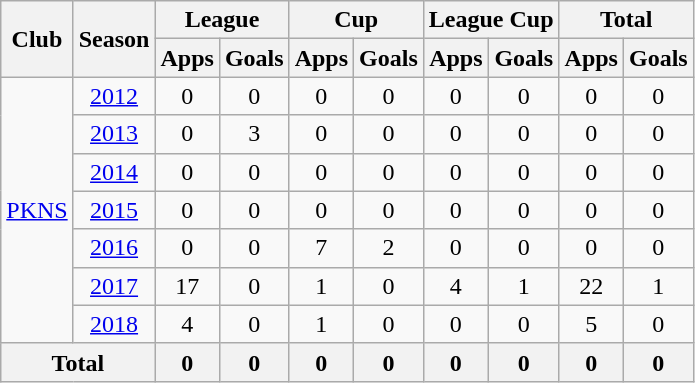<table class="wikitable" style="text-align: center;">
<tr>
<th rowspan=2>Club</th>
<th rowspan=2>Season</th>
<th colspan=2>League</th>
<th colspan=2>Cup</th>
<th colspan=2>League Cup</th>
<th colspan=2>Total</th>
</tr>
<tr>
<th>Apps</th>
<th>Goals</th>
<th>Apps</th>
<th>Goals</th>
<th>Apps</th>
<th>Goals</th>
<th>Apps</th>
<th>Goals</th>
</tr>
<tr>
<td rowspan=7 valign="center"><a href='#'>PKNS</a></td>
<td><a href='#'>2012</a></td>
<td>0</td>
<td>0</td>
<td>0</td>
<td>0</td>
<td>0</td>
<td>0</td>
<td>0</td>
<td>0</td>
</tr>
<tr>
<td><a href='#'>2013</a></td>
<td>0</td>
<td>3</td>
<td>0</td>
<td>0</td>
<td>0</td>
<td>0</td>
<td>0</td>
<td>0</td>
</tr>
<tr>
<td><a href='#'>2014</a></td>
<td>0</td>
<td>0</td>
<td>0</td>
<td>0</td>
<td>0</td>
<td>0</td>
<td>0</td>
<td>0</td>
</tr>
<tr>
<td><a href='#'>2015</a></td>
<td>0</td>
<td>0</td>
<td>0</td>
<td>0</td>
<td>0</td>
<td>0</td>
<td>0</td>
<td>0</td>
</tr>
<tr>
<td><a href='#'>2016</a></td>
<td>0</td>
<td>0</td>
<td>7</td>
<td>2</td>
<td>0</td>
<td>0</td>
<td>0</td>
<td>0</td>
</tr>
<tr>
<td><a href='#'>2017</a></td>
<td>17</td>
<td>0</td>
<td>1</td>
<td>0</td>
<td>4</td>
<td>1</td>
<td>22</td>
<td>1</td>
</tr>
<tr>
<td><a href='#'>2018</a></td>
<td>4</td>
<td>0</td>
<td>1</td>
<td>0</td>
<td>0</td>
<td>0</td>
<td>5</td>
<td>0</td>
</tr>
<tr>
<th colspan=2>Total</th>
<th>0</th>
<th>0</th>
<th>0</th>
<th>0</th>
<th>0</th>
<th>0</th>
<th>0</th>
<th>0</th>
</tr>
</table>
